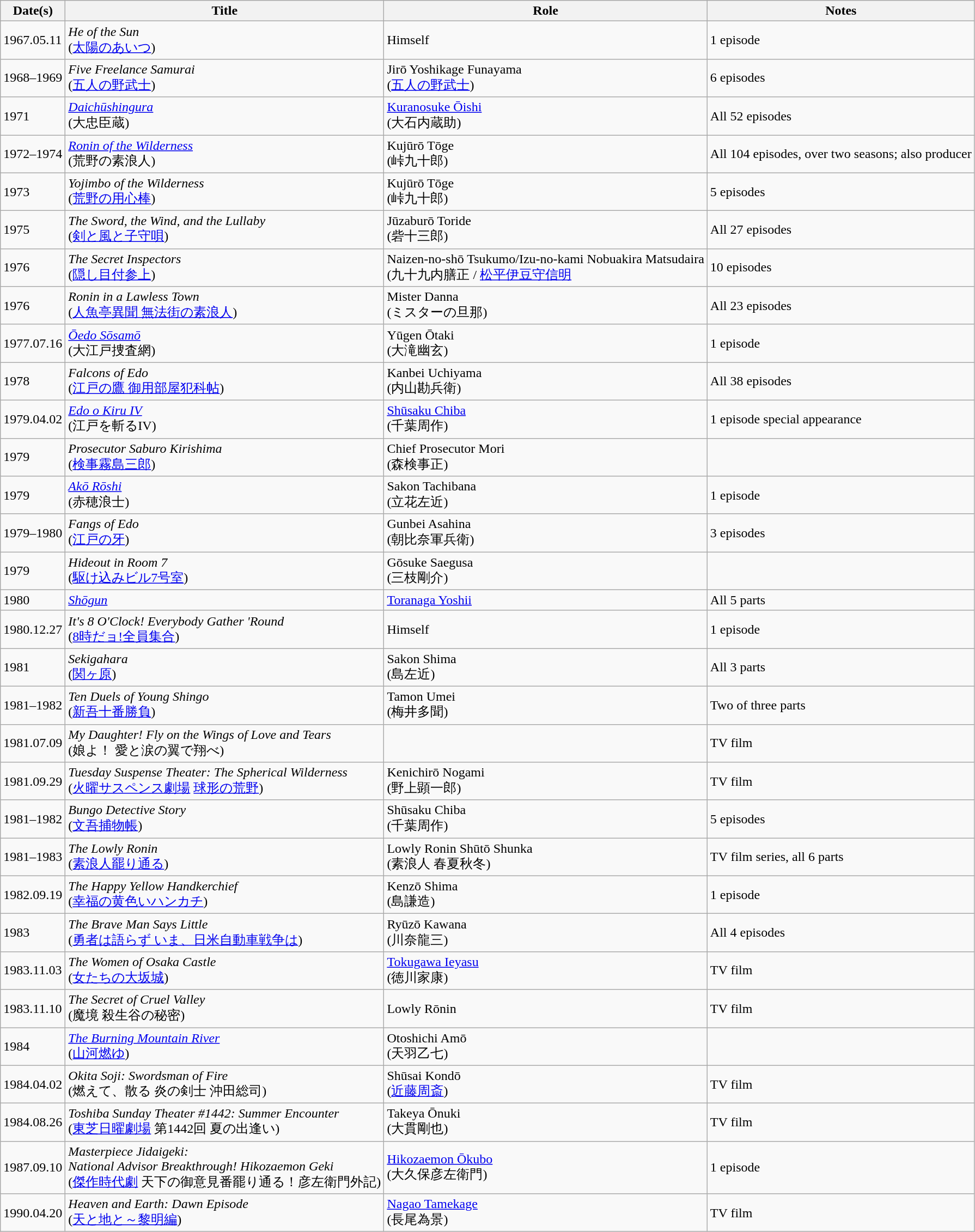<table class="wikitable sortable">
<tr>
<th>Date(s)</th>
<th>Title</th>
<th>Role</th>
<th>Notes</th>
</tr>
<tr>
<td>1967.05.11</td>
<td><em>He of the Sun</em> <br> (<a href='#'>太陽のあいつ</a>)</td>
<td>Himself</td>
<td>1 episode</td>
</tr>
<tr>
<td>1968–1969</td>
<td><em>Five Freelance Samurai</em> <br> (<a href='#'>五人の野武士</a>)</td>
<td>Jirō Yoshikage Funayama <br> (<a href='#'>五人の野武士</a>)</td>
<td>6 episodes <br> </td>
</tr>
<tr>
<td>1971</td>
<td><em><a href='#'>Daichūshingura</a></em> <br> (大忠臣蔵)</td>
<td><a href='#'>Kuranosuke Ōishi</a> <br> (大石内蔵助)</td>
<td>All 52 episodes</td>
</tr>
<tr>
<td>1972–1974</td>
<td><em><a href='#'>Ronin of the Wilderness</a></em> <br> (荒野の素浪人)</td>
<td>Kujūrō Tōge <br> (峠九十郎)</td>
<td>All 104 episodes, over two seasons; also producer</td>
</tr>
<tr>
<td>1973</td>
<td><em>Yojimbo of the Wilderness</em> <br> (<a href='#'>荒野の用心棒</a>)</td>
<td>Kujūrō Tōge <br> (峠九十郎)</td>
<td>5 episodes</td>
</tr>
<tr>
<td>1975</td>
<td><em>The Sword, the Wind, and the Lullaby</em> <br> (<a href='#'>剣と風と子守唄</a>)</td>
<td>Jūzaburō Toride <br> (砦十三郎)</td>
<td>All 27 episodes</td>
</tr>
<tr>
<td>1976</td>
<td><em>The Secret Inspectors</em> <br> (<a href='#'>隠し目付参上</a>)</td>
<td>Naizen-no-shō Tsukumo/Izu-no-kami Nobuakira Matsudaira  <br> (九十九内膳正 / <a href='#'>松平伊豆守信明</a> </td>
<td>10 episodes <br> </td>
</tr>
<tr>
<td>1976</td>
<td><em>Ronin in a Lawless Town</em> <br> (<a href='#'>人魚亭異聞 無法街の素浪人</a>)</td>
<td>Mister Danna <br> (ミスターの旦那)</td>
<td>All 23 episodes</td>
</tr>
<tr>
<td>1977.07.16</td>
<td><em><a href='#'>Ōedo Sōsamō</a></em> <br> (大江戸捜査網)</td>
<td>Yūgen Ōtaki <br> (大滝幽玄)</td>
<td>1 episode</td>
</tr>
<tr>
<td>1978</td>
<td><em>Falcons of Edo</em> <br> (<a href='#'>江戸の鷹 御用部屋犯科帖</a>)</td>
<td>Kanbei Uchiyama <br> (内山勘兵衛)</td>
<td>All 38 episodes</td>
</tr>
<tr>
<td>1979.04.02</td>
<td><em><a href='#'>Edo o Kiru IV</a></em> <br> (江戸を斬るIV)</td>
<td><a href='#'>Shūsaku Chiba</a> <br> (千葉周作)</td>
<td>1 episode special appearance <br> </td>
</tr>
<tr>
<td>1979</td>
<td><em>Prosecutor Saburo Kirishima</em> <br> (<a href='#'>検事霧島三郎</a>)</td>
<td>Chief Prosecutor Mori <br> (森検事正)</td>
<td></td>
</tr>
<tr>
<td>1979</td>
<td><em><a href='#'>Akō Rōshi</a></em> <br> (赤穂浪士)</td>
<td>Sakon Tachibana <br> (立花左近)</td>
<td>1 episode</td>
</tr>
<tr>
<td>1979–1980</td>
<td><em>Fangs of Edo</em> <br> (<a href='#'>江戸の牙</a>)</td>
<td>Gunbei Asahina <br> (朝比奈軍兵衛)</td>
<td>3 episodes <br> </td>
</tr>
<tr>
<td>1979</td>
<td><em>Hideout in Room 7</em> <br> (<a href='#'>駆け込みビル7号室</a>)</td>
<td>Gōsuke Saegusa <br> (三枝剛介)</td>
<td></td>
</tr>
<tr>
<td>1980</td>
<td><em><a href='#'>Shōgun</a></em></td>
<td><a href='#'>Toranaga Yoshii</a></td>
<td>All 5 parts</td>
</tr>
<tr>
<td>1980.12.27</td>
<td><em>It's 8 O'Clock! Everybody Gather 'Round</em> <br> (<a href='#'>8時だョ!全員集合</a>)</td>
<td>Himself</td>
<td>1 episode</td>
</tr>
<tr>
<td>1981</td>
<td><em>Sekigahara</em> <br> (<a href='#'>関ヶ原</a>)</td>
<td>Sakon Shima <br> (島左近)</td>
<td>All 3 parts</td>
</tr>
<tr>
<td>1981–1982</td>
<td><em>Ten Duels of Young Shingo</em> <br> (<a href='#'>新吾十番勝負</a>)</td>
<td>Tamon Umei <br> (梅井多聞)</td>
<td>Two of three parts <br></td>
</tr>
<tr>
<td>1981.07.09</td>
<td><em>My Daughter! Fly on the Wings of Love and Tears</em> <br> (娘よ！ 愛と涙の翼で翔べ)</td>
<td></td>
<td>TV film</td>
</tr>
<tr>
<td>1981.09.29</td>
<td><em>Tuesday Suspense Theater: The Spherical Wilderness</em> <br> (<a href='#'>火曜サスペンス劇場</a> <a href='#'>球形の荒野</a>)</td>
<td>Kenichirō Nogami <br> (野上顕一郎)</td>
<td>TV film</td>
</tr>
<tr>
<td>1981–1982</td>
<td><em>Bungo Detective Story</em> <br> (<a href='#'>文吾捕物帳</a>)</td>
<td>Shūsaku Chiba <br> (千葉周作)</td>
<td>5 episodes <br> </td>
</tr>
<tr>
<td>1981–1983</td>
<td><em>The Lowly Ronin</em> <br> (<a href='#'>素浪人罷り通る</a>)</td>
<td>Lowly Ronin Shūtō Shunka <br> (素浪人 春夏秋冬)</td>
<td>TV film series, all 6 parts</td>
</tr>
<tr>
<td>1982.09.19</td>
<td><em>The Happy Yellow Handkerchief</em> <br> (<a href='#'>幸福の黄色いハンカチ</a>)</td>
<td>Kenzō Shima <br> (島謙造)</td>
<td>1 episode <br> </td>
</tr>
<tr>
<td>1983</td>
<td><em>The Brave Man Says Little</em> <br> (<a href='#'>勇者は語らず いま、日米自動車戦争は</a>)</td>
<td>Ryūzō Kawana <br> (川奈龍三)</td>
<td>All 4 episodes</td>
</tr>
<tr>
<td>1983.11.03</td>
<td><em>The Women of Osaka Castle</em> <br>(<a href='#'>女たちの大坂城</a>)</td>
<td><a href='#'>Tokugawa Ieyasu</a> <br> (徳川家康)</td>
<td>TV film</td>
</tr>
<tr>
<td>1983.11.10</td>
<td><em>The Secret of Cruel Valley</em> <br> (魔境 殺生谷の秘密)</td>
<td>Lowly Rōnin</td>
<td>TV film</td>
</tr>
<tr>
<td>1984</td>
<td><em><a href='#'>The Burning Mountain River</a></em> <br> (<a href='#'>山河燃ゆ</a>)</td>
<td>Otoshichi Amō <br> (天羽乙七)</td>
<td></td>
</tr>
<tr>
<td>1984.04.02</td>
<td><em>Okita Soji: Swordsman of Fire</em> <br> (燃えて、散る 炎の剣士 沖田総司)</td>
<td>Shūsai Kondō <br> (<a href='#'>近藤周斎</a>)</td>
<td>TV film</td>
</tr>
<tr>
<td>1984.08.26</td>
<td><em>Toshiba Sunday Theater #1442: Summer Encounter</em> <br> (<a href='#'>東芝日曜劇場</a> 第1442回 夏の出逢い)</td>
<td>Takeya Ōnuki <br> (大貫剛也)</td>
<td>TV film</td>
</tr>
<tr>
<td>1987.09.10</td>
<td><em>Masterpiece Jidaigeki:<br>National Advisor Breakthrough! Hikozaemon Geki</em> <br> (<a href='#'>傑作時代劇</a> 天下の御意見番罷り通る！彦左衛門外記)</td>
<td><a href='#'>Hikozaemon Ōkubo</a> <br> (大久保彦左衛門)</td>
<td>1 episode <br> </td>
</tr>
<tr>
<td>1990.04.20</td>
<td><em>Heaven and Earth: Dawn Episode</em> <br> (<a href='#'>天と地と～黎明編</a>)</td>
<td><a href='#'>Nagao Tamekage</a> <br> (長尾為景)</td>
<td>TV film</td>
</tr>
</table>
